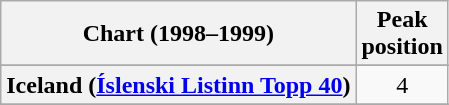<table class="wikitable sortable plainrowheaders" style="text-align:center">
<tr>
<th>Chart (1998–1999)</th>
<th>Peak<br>position</th>
</tr>
<tr>
</tr>
<tr>
</tr>
<tr>
</tr>
<tr>
</tr>
<tr>
</tr>
<tr>
</tr>
<tr>
<th scope="row">Iceland (<a href='#'>Íslenski Listinn Topp 40</a>)</th>
<td>4</td>
</tr>
<tr>
</tr>
<tr>
</tr>
<tr>
</tr>
<tr>
</tr>
<tr>
</tr>
<tr>
</tr>
<tr>
</tr>
<tr>
</tr>
<tr>
</tr>
<tr>
</tr>
<tr>
</tr>
<tr>
</tr>
</table>
